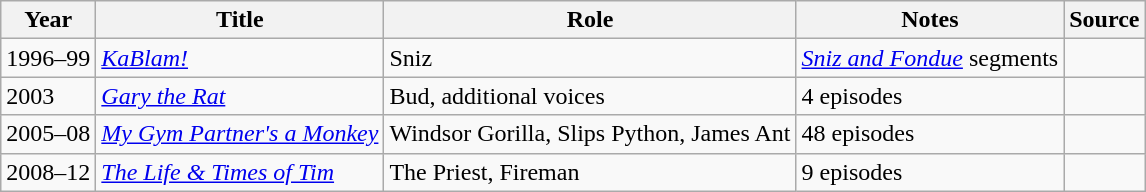<table class="wikitable sortable plainrowheaders">
<tr>
<th>Year</th>
<th>Title</th>
<th>Role</th>
<th class="unsortable">Notes</th>
<th class="unsortable">Source</th>
</tr>
<tr>
<td>1996–99</td>
<td><em><a href='#'>KaBlam!</a></em></td>
<td>Sniz</td>
<td><em><a href='#'>Sniz and Fondue</a></em> segments</td>
<td></td>
</tr>
<tr>
<td>2003</td>
<td><em><a href='#'>Gary the Rat</a></em></td>
<td>Bud, additional voices</td>
<td>4 episodes</td>
<td></td>
</tr>
<tr>
<td>2005–08</td>
<td><em><a href='#'>My Gym Partner's a Monkey</a></em></td>
<td>Windsor Gorilla, Slips Python, James Ant</td>
<td>48 episodes</td>
<td></td>
</tr>
<tr>
<td>2008–12</td>
<td><em><a href='#'>The Life & Times of Tim</a></em></td>
<td>The Priest, Fireman</td>
<td>9 episodes</td>
<td></td>
</tr>
</table>
